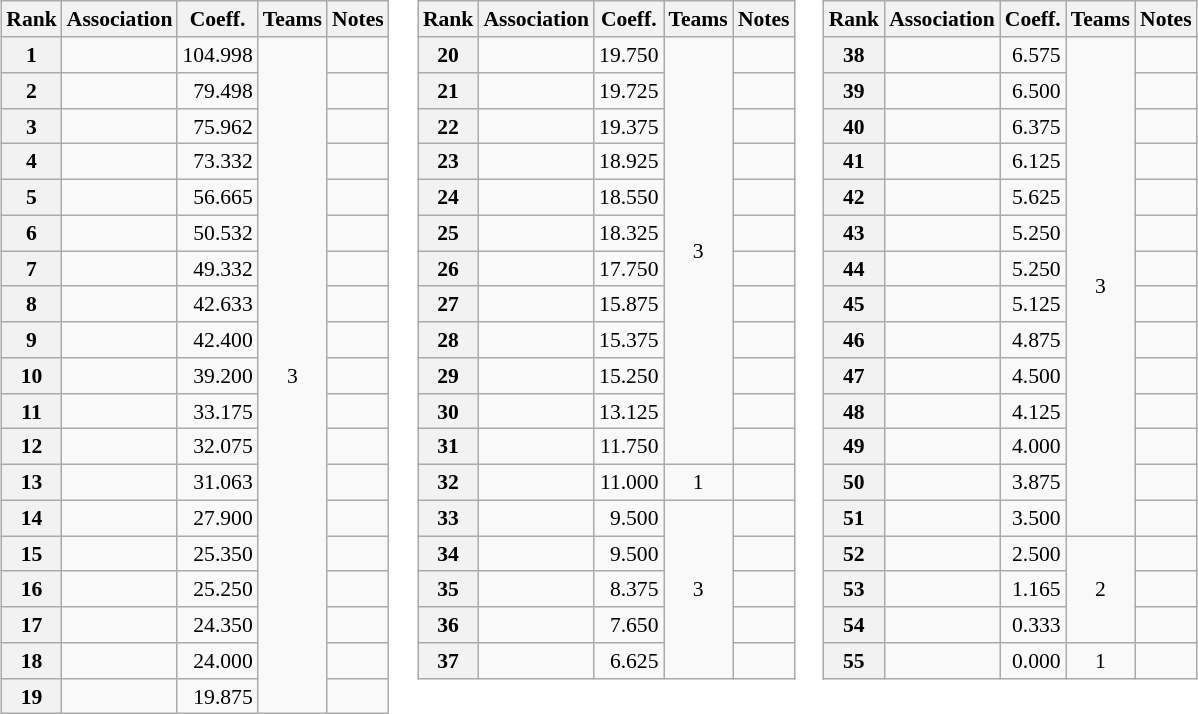<table>
<tr valign=top style="font-size:90%">
<td><br><table class="wikitable">
<tr>
<th>Rank</th>
<th>Association</th>
<th>Coeff.</th>
<th>Teams</th>
<th>Notes</th>
</tr>
<tr>
<th>1</th>
<td></td>
<td align=right>104.998</td>
<td align=center rowspan="19">3</td>
<td></td>
</tr>
<tr>
<th>2</th>
<td></td>
<td align=right>79.498</td>
<td></td>
</tr>
<tr>
<th>3</th>
<td></td>
<td align=right>75.962</td>
<td></td>
</tr>
<tr>
<th>4</th>
<td></td>
<td align=right>73.332</td>
<td></td>
</tr>
<tr>
<th>5</th>
<td></td>
<td align=right>56.665</td>
<td></td>
</tr>
<tr>
<th>6</th>
<td></td>
<td align=right>50.532</td>
<td></td>
</tr>
<tr>
<th>7</th>
<td></td>
<td align=right>49.332</td>
<td></td>
</tr>
<tr>
<th>8</th>
<td></td>
<td align=right>42.633</td>
<td></td>
</tr>
<tr>
<th>9</th>
<td></td>
<td align=right>42.400</td>
<td></td>
</tr>
<tr>
<th>10</th>
<td></td>
<td align=right>39.200</td>
<td></td>
</tr>
<tr>
<th>11</th>
<td></td>
<td align=right>33.175</td>
<td></td>
</tr>
<tr>
<th>12</th>
<td></td>
<td align=right>32.075</td>
<td></td>
</tr>
<tr>
<th>13</th>
<td></td>
<td align=right>31.063</td>
<td></td>
</tr>
<tr>
<th>14</th>
<td></td>
<td align=right>27.900</td>
<td></td>
</tr>
<tr>
<th>15</th>
<td></td>
<td align=right>25.350</td>
<td></td>
</tr>
<tr>
<th>16</th>
<td></td>
<td align=right>25.250</td>
<td></td>
</tr>
<tr>
<th>17</th>
<td></td>
<td align=right>24.350</td>
<td></td>
</tr>
<tr>
<th>18</th>
<td></td>
<td align=right>24.000</td>
<td></td>
</tr>
<tr>
<th>19</th>
<td></td>
<td align=right>19.875</td>
<td></td>
</tr>
</table>
</td>
<td><br><table class="wikitable">
<tr>
<th>Rank</th>
<th>Association</th>
<th>Coeff.</th>
<th>Teams</th>
<th>Notes</th>
</tr>
<tr>
<th>20</th>
<td></td>
<td align=right>19.750</td>
<td align=center rowspan="12">3</td>
<td></td>
</tr>
<tr>
<th>21</th>
<td></td>
<td align=right>19.725</td>
<td></td>
</tr>
<tr>
<th>22</th>
<td></td>
<td align=right>19.375</td>
<td></td>
</tr>
<tr>
<th>23</th>
<td></td>
<td align=right>18.925</td>
<td></td>
</tr>
<tr>
<th>24</th>
<td></td>
<td align=right>18.550</td>
<td></td>
</tr>
<tr>
<th>25</th>
<td></td>
<td align=right>18.325</td>
<td></td>
</tr>
<tr>
<th>26</th>
<td></td>
<td align=right>17.750</td>
<td></td>
</tr>
<tr>
<th>27</th>
<td></td>
<td align=right>15.875</td>
<td></td>
</tr>
<tr>
<th>28</th>
<td></td>
<td align=right>15.375</td>
<td></td>
</tr>
<tr>
<th>29</th>
<td></td>
<td align=right>15.250</td>
<td></td>
</tr>
<tr>
<th>30</th>
<td></td>
<td align=right>13.125</td>
<td></td>
</tr>
<tr>
<th>31</th>
<td></td>
<td align=right>11.750</td>
<td></td>
</tr>
<tr>
<th>32</th>
<td></td>
<td align=right>11.000</td>
<td align=center>1</td>
<td></td>
</tr>
<tr>
<th>33</th>
<td></td>
<td align=right>9.500</td>
<td align=center rowspan="5">3</td>
<td></td>
</tr>
<tr>
<th>34</th>
<td></td>
<td align=right>9.500</td>
<td></td>
</tr>
<tr>
<th>35</th>
<td></td>
<td align=right>8.375</td>
<td></td>
</tr>
<tr>
<th>36</th>
<td></td>
<td align=right>7.650</td>
<td></td>
</tr>
<tr>
<th>37</th>
<td></td>
<td align=right>6.625</td>
<td></td>
</tr>
</table>
</td>
<td><br><table class="wikitable">
<tr>
<th>Rank</th>
<th>Association</th>
<th>Coeff.</th>
<th>Teams</th>
<th>Notes</th>
</tr>
<tr>
<th>38</th>
<td></td>
<td align=right>6.575</td>
<td align=center rowspan="14">3</td>
<td></td>
</tr>
<tr>
<th>39</th>
<td></td>
<td align=right>6.500</td>
<td></td>
</tr>
<tr>
<th>40</th>
<td></td>
<td align=right>6.375</td>
<td></td>
</tr>
<tr>
<th>41</th>
<td></td>
<td align=right>6.125</td>
<td></td>
</tr>
<tr>
<th>42</th>
<td></td>
<td align=right>5.625</td>
<td></td>
</tr>
<tr>
<th>43</th>
<td></td>
<td align=right>5.250</td>
<td></td>
</tr>
<tr>
<th>44</th>
<td></td>
<td align=right>5.250</td>
<td></td>
</tr>
<tr>
<th>45</th>
<td></td>
<td align=right>5.125</td>
<td></td>
</tr>
<tr>
<th>46</th>
<td></td>
<td align=right>4.875</td>
<td></td>
</tr>
<tr>
<th>47</th>
<td></td>
<td align=right>4.500</td>
<td></td>
</tr>
<tr>
<th>48</th>
<td></td>
<td align=right>4.125</td>
<td></td>
</tr>
<tr>
<th>49</th>
<td></td>
<td align=right>4.000</td>
<td></td>
</tr>
<tr>
<th>50</th>
<td></td>
<td align=right>3.875</td>
<td></td>
</tr>
<tr>
<th>51</th>
<td></td>
<td align=right>3.500</td>
<td></td>
</tr>
<tr>
<th>52</th>
<td></td>
<td align=right>2.500</td>
<td align=center rowspan="3">2</td>
<td></td>
</tr>
<tr>
<th>53</th>
<td></td>
<td align=right>1.165</td>
<td></td>
</tr>
<tr>
<th>54</th>
<td></td>
<td align=right>0.333</td>
<td></td>
</tr>
<tr>
<th>55</th>
<td></td>
<td align=right>0.000</td>
<td align=center>1</td>
<td></td>
</tr>
</table>
</td>
</tr>
</table>
